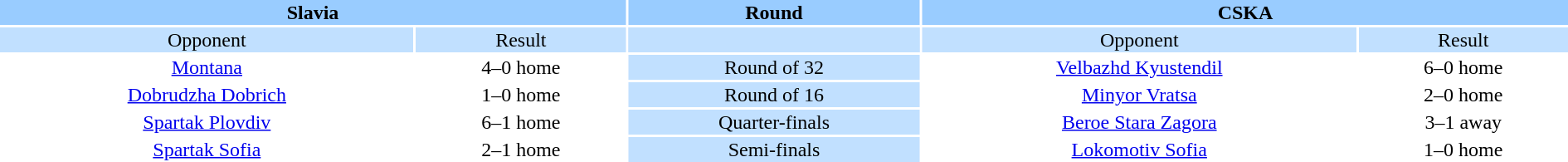<table width="100%" style="text-align:center">
<tr valign=top bgcolor=#99ccff>
<th colspan=2 style="width:1*">Slavia</th>
<th><strong>Round</strong></th>
<th colspan=2 style="width:1*">CSKA</th>
</tr>
<tr valign=top bgcolor=#c1e0ff>
<td>Opponent</td>
<td>Result</td>
<td bgcolor=#c1e0ff></td>
<td>Opponent</td>
<td>Result</td>
</tr>
<tr>
<td><a href='#'>Montana</a></td>
<td>4–0 home</td>
<td bgcolor="#c1e0ff">Round of 32</td>
<td><a href='#'>Velbazhd Kyustendil</a></td>
<td>6–0 home</td>
</tr>
<tr>
<td><a href='#'>Dobrudzha Dobrich</a></td>
<td>1–0 home</td>
<td bgcolor="#c1e0ff">Round of 16</td>
<td><a href='#'>Minyor Vratsa</a></td>
<td>2–0 home</td>
</tr>
<tr>
<td><a href='#'>Spartak Plovdiv</a></td>
<td>6–1 home</td>
<td bgcolor="#c1e0ff">Quarter-finals</td>
<td><a href='#'>Beroe Stara Zagora</a></td>
<td>3–1 away</td>
</tr>
<tr>
<td><a href='#'>Spartak Sofia</a></td>
<td>2–1 home</td>
<td bgcolor="#c1e0ff">Semi-finals</td>
<td><a href='#'>Lokomotiv Sofia</a></td>
<td>1–0 home</td>
</tr>
</table>
